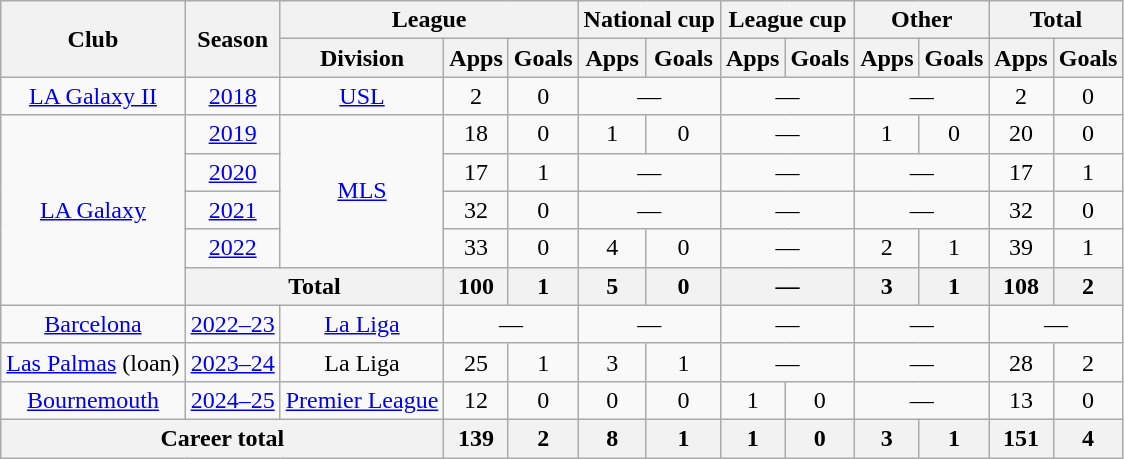<table class="wikitable" style="text-align:center">
<tr>
<th rowspan="2">Club</th>
<th rowspan="2">Season</th>
<th colspan="3">League</th>
<th colspan="2">National cup</th>
<th colspan="2">League cup</th>
<th colspan="2">Other</th>
<th colspan="2">Total</th>
</tr>
<tr>
<th>Division</th>
<th>Apps</th>
<th>Goals</th>
<th>Apps</th>
<th>Goals</th>
<th>Apps</th>
<th>Goals</th>
<th>Apps</th>
<th>Goals</th>
<th>Apps</th>
<th>Goals</th>
</tr>
<tr>
<td><a href='#'>LA Galaxy II</a></td>
<td><a href='#'>2018</a></td>
<td><a href='#'>USL</a></td>
<td>2</td>
<td>0</td>
<td colspan="2">—</td>
<td colspan="2">—</td>
<td colspan="2">—</td>
<td>2</td>
<td>0</td>
</tr>
<tr>
<td rowspan="5"><a href='#'>LA Galaxy</a></td>
<td><a href='#'>2019</a></td>
<td rowspan="4"><a href='#'>MLS</a></td>
<td>18</td>
<td>0</td>
<td>1</td>
<td>0</td>
<td colspan="2">—</td>
<td>1</td>
<td>0</td>
<td>20</td>
<td>0</td>
</tr>
<tr>
<td><a href='#'>2020</a></td>
<td>17</td>
<td>1</td>
<td colspan="2">—</td>
<td colspan="2">—</td>
<td colspan="2">—</td>
<td>17</td>
<td>1</td>
</tr>
<tr>
<td><a href='#'>2021</a></td>
<td>32</td>
<td>0</td>
<td colspan="2">—</td>
<td colspan="2">—</td>
<td colspan="2">—</td>
<td>32</td>
<td>0</td>
</tr>
<tr>
<td><a href='#'>2022</a></td>
<td>33</td>
<td>0</td>
<td>4</td>
<td>0</td>
<td colspan="2">—</td>
<td>2</td>
<td>1</td>
<td>39</td>
<td>1</td>
</tr>
<tr>
<th colspan="2">Total</th>
<th>100</th>
<th>1</th>
<th>5</th>
<th>0</th>
<th colspan="2">—</th>
<th>3</th>
<th>1</th>
<th>108</th>
<th>2</th>
</tr>
<tr>
<td><a href='#'>Barcelona</a></td>
<td><a href='#'>2022–23</a></td>
<td><a href='#'>La Liga</a></td>
<td colspan="2">—</td>
<td colspan="2">—</td>
<td colspan="2">—</td>
<td colspan="2">—</td>
<td colspan="2">—</td>
</tr>
<tr>
<td><a href='#'>Las Palmas</a> (loan)</td>
<td><a href='#'>2023–24</a></td>
<td>La Liga</td>
<td>25</td>
<td>1</td>
<td>3</td>
<td>1</td>
<td colspan="2">—</td>
<td colspan="2">—</td>
<td>28</td>
<td>2</td>
</tr>
<tr>
<td><a href='#'>Bournemouth</a></td>
<td><a href='#'>2024–25</a></td>
<td><a href='#'>Premier League</a></td>
<td>12</td>
<td>0</td>
<td>0</td>
<td>0</td>
<td>1</td>
<td>0</td>
<td colspan="2">—</td>
<td>13</td>
<td>0</td>
</tr>
<tr>
<th colspan="3">Career total</th>
<th>139</th>
<th>2</th>
<th>8</th>
<th>1</th>
<th>1</th>
<th>0</th>
<th>3</th>
<th>1</th>
<th>151</th>
<th>4</th>
</tr>
</table>
